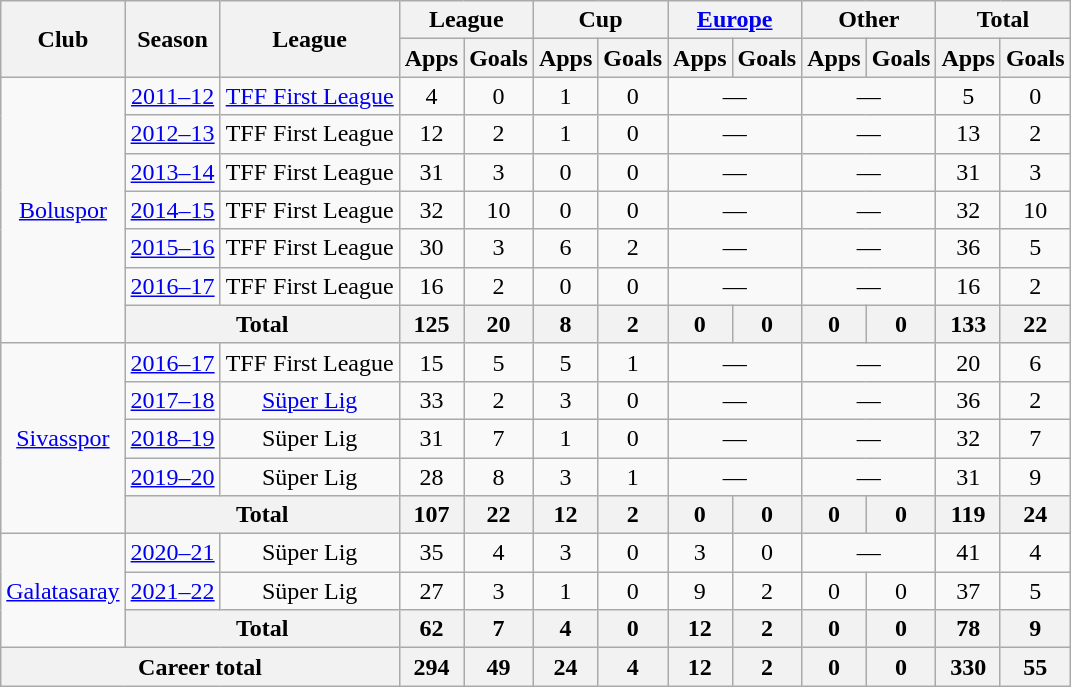<table class="wikitable" style="text-align: center;">
<tr>
<th rowspan="2">Club</th>
<th rowspan="2">Season</th>
<th rowspan="2">League</th>
<th colspan="2">League</th>
<th colspan="2">Cup</th>
<th colspan="2"><a href='#'>Europe</a></th>
<th colspan="2">Other</th>
<th colspan="2">Total</th>
</tr>
<tr>
<th>Apps</th>
<th>Goals</th>
<th>Apps</th>
<th>Goals</th>
<th>Apps</th>
<th>Goals</th>
<th>Apps</th>
<th>Goals</th>
<th>Apps</th>
<th>Goals</th>
</tr>
<tr>
<td rowspan="7"><a href='#'>Boluspor</a></td>
<td><a href='#'>2011–12</a></td>
<td><a href='#'>TFF First League</a></td>
<td>4</td>
<td>0</td>
<td>1</td>
<td>0</td>
<td colspan="2">—</td>
<td colspan="2">—</td>
<td>5</td>
<td>0</td>
</tr>
<tr>
<td><a href='#'>2012–13</a></td>
<td>TFF First League</td>
<td>12</td>
<td>2</td>
<td>1</td>
<td>0</td>
<td colspan="2">—</td>
<td colspan="2">—</td>
<td>13</td>
<td>2</td>
</tr>
<tr>
<td><a href='#'>2013–14</a></td>
<td>TFF First League</td>
<td>31</td>
<td>3</td>
<td>0</td>
<td>0</td>
<td colspan="2">—</td>
<td colspan="2">—</td>
<td>31</td>
<td>3</td>
</tr>
<tr>
<td><a href='#'>2014–15</a></td>
<td>TFF First League</td>
<td>32</td>
<td>10</td>
<td>0</td>
<td>0</td>
<td colspan="2">—</td>
<td colspan="2">—</td>
<td>32</td>
<td>10</td>
</tr>
<tr>
<td><a href='#'>2015–16</a></td>
<td>TFF First League</td>
<td>30</td>
<td>3</td>
<td>6</td>
<td>2</td>
<td colspan="2">—</td>
<td colspan="2">—</td>
<td>36</td>
<td>5</td>
</tr>
<tr>
<td><a href='#'>2016–17</a></td>
<td>TFF First League</td>
<td>16</td>
<td>2</td>
<td>0</td>
<td>0</td>
<td colspan="2">—</td>
<td colspan="2">—</td>
<td>16</td>
<td>2</td>
</tr>
<tr>
<th colspan="2">Total</th>
<th>125</th>
<th>20</th>
<th>8</th>
<th>2</th>
<th>0</th>
<th>0</th>
<th>0</th>
<th>0</th>
<th>133</th>
<th>22</th>
</tr>
<tr>
<td rowspan="5"><a href='#'>Sivasspor</a></td>
<td><a href='#'>2016–17</a></td>
<td>TFF First League</td>
<td>15</td>
<td>5</td>
<td>5</td>
<td>1</td>
<td colspan="2">—</td>
<td colspan="2">—</td>
<td>20</td>
<td>6</td>
</tr>
<tr>
<td><a href='#'>2017–18</a></td>
<td><a href='#'>Süper Lig</a></td>
<td>33</td>
<td>2</td>
<td>3</td>
<td>0</td>
<td colspan="2">—</td>
<td colspan="2">—</td>
<td>36</td>
<td>2</td>
</tr>
<tr>
<td><a href='#'>2018–19</a></td>
<td>Süper Lig</td>
<td>31</td>
<td>7</td>
<td>1</td>
<td>0</td>
<td colspan="2">—</td>
<td colspan="2">—</td>
<td>32</td>
<td>7</td>
</tr>
<tr>
<td><a href='#'>2019–20</a></td>
<td>Süper Lig</td>
<td>28</td>
<td>8</td>
<td>3</td>
<td>1</td>
<td colspan="2">—</td>
<td colspan="2">—</td>
<td>31</td>
<td>9</td>
</tr>
<tr>
<th colspan="2">Total</th>
<th>107</th>
<th>22</th>
<th>12</th>
<th>2</th>
<th>0</th>
<th>0</th>
<th>0</th>
<th>0</th>
<th>119</th>
<th>24</th>
</tr>
<tr>
<td rowspan="3"><a href='#'>Galatasaray</a></td>
<td><a href='#'>2020–21</a></td>
<td>Süper Lig</td>
<td>35</td>
<td>4</td>
<td>3</td>
<td>0</td>
<td>3</td>
<td>0</td>
<td colspan="2">—</td>
<td>41</td>
<td>4</td>
</tr>
<tr>
<td><a href='#'>2021–22</a></td>
<td>Süper Lig</td>
<td>27</td>
<td>3</td>
<td>1</td>
<td>0</td>
<td>9</td>
<td>2</td>
<td>0</td>
<td>0</td>
<td>37</td>
<td>5</td>
</tr>
<tr>
<th colspan="2">Total</th>
<th>62</th>
<th>7</th>
<th>4</th>
<th>0</th>
<th>12</th>
<th>2</th>
<th>0</th>
<th>0</th>
<th>78</th>
<th>9</th>
</tr>
<tr>
<th colspan="3">Career total</th>
<th>294</th>
<th>49</th>
<th>24</th>
<th>4</th>
<th>12</th>
<th>2</th>
<th>0</th>
<th>0</th>
<th>330</th>
<th>55</th>
</tr>
</table>
